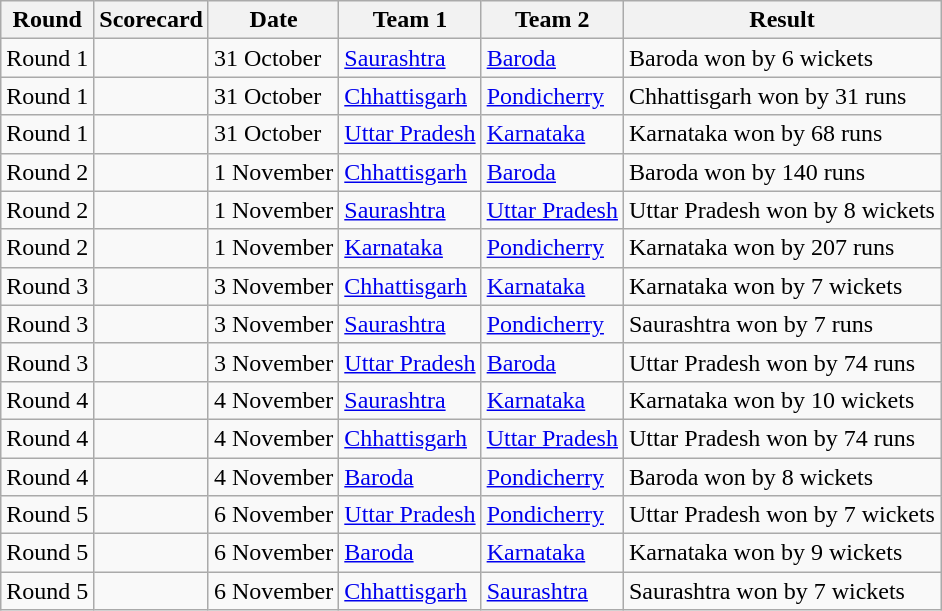<table class="wikitable collapsible sortable collapsed">
<tr>
<th>Round</th>
<th>Scorecard</th>
<th>Date</th>
<th>Team 1</th>
<th>Team 2</th>
<th>Result</th>
</tr>
<tr>
<td>Round 1</td>
<td></td>
<td>31 October</td>
<td><a href='#'>Saurashtra</a></td>
<td><a href='#'>Baroda</a></td>
<td>Baroda won by 6 wickets</td>
</tr>
<tr>
<td>Round 1</td>
<td></td>
<td>31 October</td>
<td><a href='#'>Chhattisgarh</a></td>
<td><a href='#'>Pondicherry</a></td>
<td>Chhattisgarh won by 31 runs</td>
</tr>
<tr>
<td>Round 1</td>
<td></td>
<td>31 October</td>
<td><a href='#'>Uttar Pradesh</a></td>
<td><a href='#'>Karnataka</a></td>
<td>Karnataka won by 68 runs</td>
</tr>
<tr>
<td>Round 2</td>
<td></td>
<td>1 November</td>
<td><a href='#'>Chhattisgarh</a></td>
<td><a href='#'>Baroda</a></td>
<td>Baroda won by 140 runs</td>
</tr>
<tr>
<td>Round 2</td>
<td></td>
<td>1 November</td>
<td><a href='#'>Saurashtra</a></td>
<td><a href='#'>Uttar Pradesh</a></td>
<td>Uttar Pradesh won by 8 wickets</td>
</tr>
<tr>
<td>Round 2</td>
<td></td>
<td>1 November</td>
<td><a href='#'>Karnataka</a></td>
<td><a href='#'>Pondicherry</a></td>
<td>Karnataka won by 207 runs</td>
</tr>
<tr>
<td>Round 3</td>
<td></td>
<td>3 November</td>
<td><a href='#'>Chhattisgarh</a></td>
<td><a href='#'>Karnataka</a></td>
<td>Karnataka won by 7 wickets</td>
</tr>
<tr>
<td>Round 3</td>
<td></td>
<td>3 November</td>
<td><a href='#'>Saurashtra</a></td>
<td><a href='#'>Pondicherry</a></td>
<td>Saurashtra won by 7 runs</td>
</tr>
<tr>
<td>Round 3</td>
<td></td>
<td>3 November</td>
<td><a href='#'>Uttar Pradesh</a></td>
<td><a href='#'>Baroda</a></td>
<td>Uttar Pradesh won by 74 runs</td>
</tr>
<tr>
<td>Round 4</td>
<td></td>
<td>4 November</td>
<td><a href='#'>Saurashtra</a></td>
<td><a href='#'>Karnataka</a></td>
<td>Karnataka won by 10 wickets</td>
</tr>
<tr>
<td>Round 4</td>
<td></td>
<td>4 November</td>
<td><a href='#'>Chhattisgarh</a></td>
<td><a href='#'>Uttar Pradesh</a></td>
<td>Uttar Pradesh won by 74 runs</td>
</tr>
<tr>
<td>Round 4</td>
<td></td>
<td>4 November</td>
<td><a href='#'>Baroda</a></td>
<td><a href='#'>Pondicherry</a></td>
<td>Baroda won by 8 wickets</td>
</tr>
<tr>
<td>Round 5</td>
<td></td>
<td>6 November</td>
<td><a href='#'>Uttar Pradesh</a></td>
<td><a href='#'>Pondicherry</a></td>
<td>Uttar Pradesh won by 7 wickets</td>
</tr>
<tr>
<td>Round 5</td>
<td></td>
<td>6 November</td>
<td><a href='#'>Baroda</a></td>
<td><a href='#'>Karnataka</a></td>
<td>Karnataka won by 9 wickets</td>
</tr>
<tr>
<td>Round 5</td>
<td></td>
<td>6 November</td>
<td><a href='#'>Chhattisgarh</a></td>
<td><a href='#'>Saurashtra</a></td>
<td>Saurashtra won by 7 wickets</td>
</tr>
</table>
